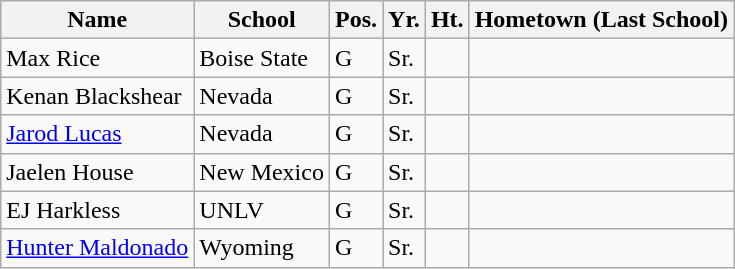<table class="wikitable">
<tr>
<th>Name</th>
<th>School</th>
<th>Pos.</th>
<th>Yr.</th>
<th>Ht.</th>
<th>Hometown (Last School)</th>
</tr>
<tr>
<td>Max Rice</td>
<td>Boise State</td>
<td>G</td>
<td>Sr.</td>
<td></td>
<td></td>
</tr>
<tr>
<td>Kenan Blackshear</td>
<td>Nevada</td>
<td>G</td>
<td>Sr.</td>
<td></td>
<td></td>
</tr>
<tr>
<td><a href='#'>Jarod Lucas</a></td>
<td>Nevada</td>
<td>G</td>
<td>Sr.</td>
<td></td>
<td></td>
</tr>
<tr>
<td>Jaelen House</td>
<td>New Mexico</td>
<td>G</td>
<td>Sr.</td>
<td></td>
<td></td>
</tr>
<tr>
<td>EJ Harkless</td>
<td>UNLV</td>
<td>G</td>
<td>Sr.</td>
<td></td>
<td></td>
</tr>
<tr>
<td><a href='#'>Hunter Maldonado</a></td>
<td>Wyoming</td>
<td>G</td>
<td>Sr.</td>
<td></td>
<td></td>
</tr>
</table>
